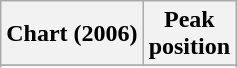<table class="wikitable plainrowheaders sortable">
<tr>
<th scope="col">Chart (2006)</th>
<th scope="col">Peak<br>position</th>
</tr>
<tr>
</tr>
<tr>
</tr>
<tr>
</tr>
</table>
